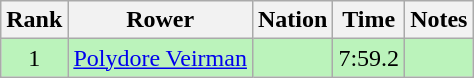<table class="wikitable sortable" style="text-align:center">
<tr>
<th>Rank</th>
<th>Rower</th>
<th>Nation</th>
<th>Time</th>
<th>Notes</th>
</tr>
<tr bgcolor=bbf3bb>
<td>1</td>
<td align=left><a href='#'>Polydore Veirman</a></td>
<td align=left></td>
<td>7:59.2</td>
<td></td>
</tr>
</table>
